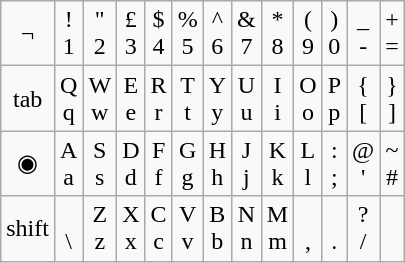<table class="wikitable" style="text-align:center;">
<tr>
<td>¬ <br> </td>
<td>! <br>1 </td>
<td>" <br>2 </td>
<td>£ <br>3 </td>
<td>$ <br>4 </td>
<td>% <br>5 </td>
<td>^ <br>6 </td>
<td>& <br>7 </td>
<td>* <br>8 </td>
<td>( <br>9 </td>
<td>) <br>0 </td>
<td>_ <br>- </td>
<td>+ <br>= </td>
</tr>
<tr>
<td>tab</td>
<td>Q <br>q </td>
<td>W <br>w </td>
<td>E <br>e </td>
<td>R <br>r </td>
<td>T <br>t </td>
<td>Y <br>y </td>
<td>U <br>u </td>
<td>I <br>i </td>
<td>O <br>o </td>
<td>P <br>p </td>
<td>{ <br>[ </td>
<td>} <br>] </td>
</tr>
<tr>
<td>◉</td>
<td>A <br>a </td>
<td>S <br>s </td>
<td>D <br>d </td>
<td>F <br>f </td>
<td>G <br>g </td>
<td>H <br>h </td>
<td>J <br>j </td>
<td>K <br>k </td>
<td>L <br>l </td>
<td>: <br>; </td>
<td>@ <br>' </td>
<td>~ <br># </td>
</tr>
<tr>
<td>shift</td>
<td> <br>\ </td>
<td>Z <br>z </td>
<td>X <br>x </td>
<td>C <br>c </td>
<td>V <br>v </td>
<td>B <br>b </td>
<td>N <br>n </td>
<td>M <br>m </td>
<td> <br>, </td>
<td> <br>. </td>
<td>? <br>/ </td>
<td></td>
</tr>
</table>
